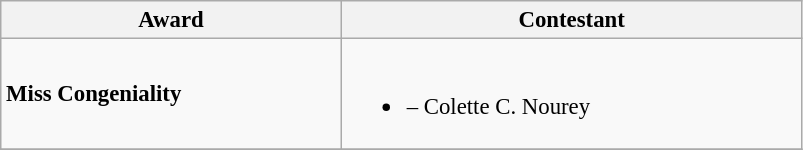<table class="wikitable sortable" style="font-size:95%;">
<tr>
<th width="220">Award</th>
<th width="300">Contestant</th>
</tr>
<tr>
<td><strong>Miss Congeniality</strong></td>
<td><br><ul><li><strong></strong> – Colette C. Nourey</li></ul></td>
</tr>
<tr>
</tr>
</table>
